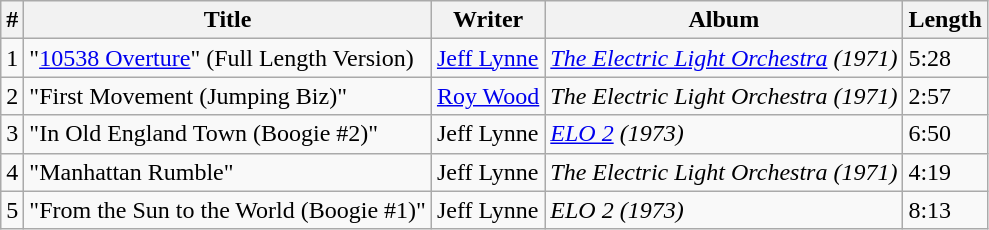<table class="wikitable sortable">
<tr>
<th>#</th>
<th>Title</th>
<th>Writer</th>
<th>Album</th>
<th>Length</th>
</tr>
<tr>
<td>1</td>
<td>"<a href='#'>10538 Overture</a>" (Full Length Version)</td>
<td><a href='#'>Jeff Lynne</a></td>
<td><em><a href='#'>The Electric Light Orchestra</a> (1971)</em></td>
<td>5:28</td>
</tr>
<tr>
<td>2</td>
<td>"First Movement (Jumping Biz)"</td>
<td><a href='#'>Roy Wood</a></td>
<td><em>The Electric Light Orchestra (1971)</em></td>
<td>2:57</td>
</tr>
<tr>
<td>3</td>
<td>"In Old England Town (Boogie #2)"</td>
<td>Jeff Lynne</td>
<td><em><a href='#'>ELO 2</a> (1973)</em></td>
<td>6:50</td>
</tr>
<tr>
<td>4</td>
<td>"Manhattan Rumble"</td>
<td>Jeff Lynne</td>
<td><em>The Electric Light Orchestra (1971)</em></td>
<td>4:19</td>
</tr>
<tr>
<td>5</td>
<td>"From the Sun to the World (Boogie #1)"</td>
<td>Jeff Lynne</td>
<td><em>ELO 2 (1973)</em></td>
<td>8:13</td>
</tr>
</table>
